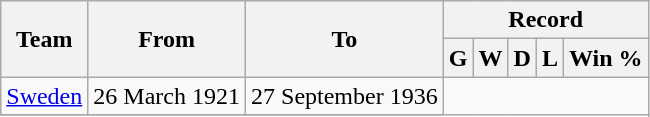<table class="wikitable" border="1">
<tr>
<th rowspan=2>Team</th>
<th rowspan=2>From</th>
<th rowspan=2>To</th>
<th colspan=5>Record</th>
</tr>
<tr>
<th>G</th>
<th>W</th>
<th>D</th>
<th>L</th>
<th>Win %</th>
</tr>
<tr>
<td align="left"><a href='#'>Sweden</a></td>
<td align="left">26 March 1921</td>
<td align="left">27 September 1936<br></td>
</tr>
<tr>
</tr>
</table>
